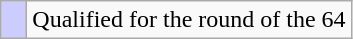<table class=wikitable>
<tr>
<td width=10px style="background-color:#ccccff;"></td>
<td>Qualified for the round of the 64</td>
</tr>
</table>
